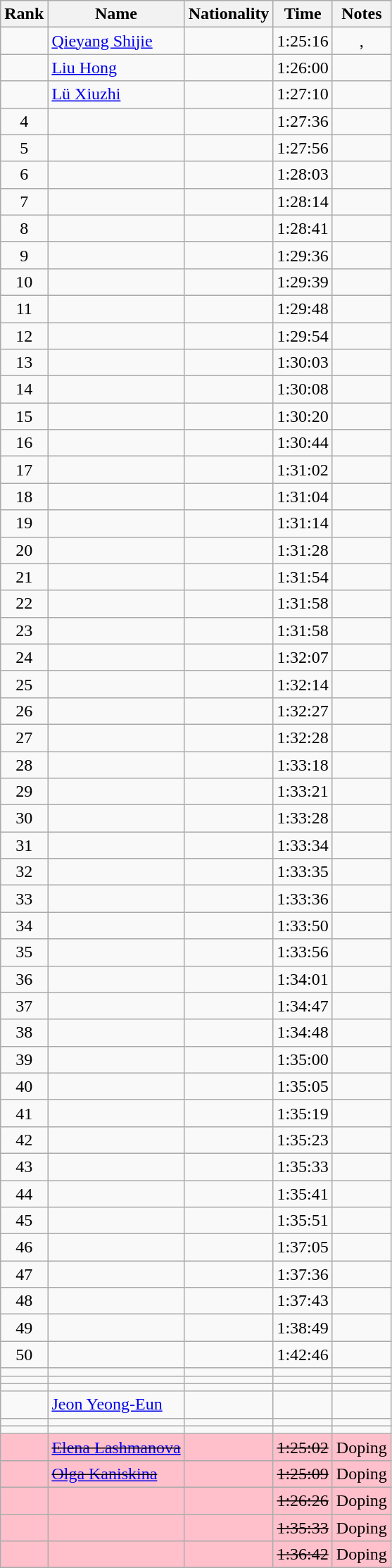<table class="wikitable sortable" style="text-align:center">
<tr>
<th>Rank</th>
<th>Name</th>
<th>Nationality</th>
<th>Time</th>
<th>Notes</th>
</tr>
<tr>
<td></td>
<td align=left><a href='#'>Qieyang Shijie</a></td>
<td align=left></td>
<td>1:25:16</td>
<td>, </td>
</tr>
<tr>
<td></td>
<td align=left><a href='#'>Liu Hong</a></td>
<td align=left></td>
<td>1:26:00</td>
<td></td>
</tr>
<tr>
<td></td>
<td align=left><a href='#'>Lü Xiuzhi</a></td>
<td align=left></td>
<td>1:27:10</td>
<td></td>
</tr>
<tr>
<td>4</td>
<td align=left></td>
<td align=left></td>
<td>1:27:36</td>
<td></td>
</tr>
<tr>
<td>5</td>
<td align=left></td>
<td align=left></td>
<td>1:27:56</td>
<td></td>
</tr>
<tr>
<td>6</td>
<td align=left></td>
<td align=left></td>
<td>1:28:03</td>
<td></td>
</tr>
<tr>
<td>7</td>
<td align=left></td>
<td align=left></td>
<td>1:28:14</td>
<td></td>
</tr>
<tr>
<td>8</td>
<td align=left></td>
<td align=left></td>
<td>1:28:41</td>
<td></td>
</tr>
<tr>
<td>9</td>
<td align=left></td>
<td align=left></td>
<td>1:29:36</td>
<td></td>
</tr>
<tr>
<td>10</td>
<td align=left></td>
<td align=left></td>
<td>1:29:39</td>
<td></td>
</tr>
<tr>
<td>11</td>
<td align=left></td>
<td align=left></td>
<td>1:29:48</td>
<td></td>
</tr>
<tr>
<td>12</td>
<td align=left></td>
<td align=left></td>
<td>1:29:54</td>
<td></td>
</tr>
<tr>
<td>13</td>
<td align=left></td>
<td align=left></td>
<td>1:30:03</td>
<td></td>
</tr>
<tr>
<td>14</td>
<td align=left></td>
<td align=left></td>
<td>1:30:08</td>
<td></td>
</tr>
<tr>
<td>15</td>
<td align=left></td>
<td align=left></td>
<td>1:30:20</td>
<td></td>
</tr>
<tr>
<td>16</td>
<td align=left></td>
<td align=left></td>
<td>1:30:44</td>
<td></td>
</tr>
<tr>
<td>17</td>
<td align=left></td>
<td align=left></td>
<td>1:31:02</td>
<td></td>
</tr>
<tr>
<td>18</td>
<td align=left></td>
<td align=left></td>
<td>1:31:04</td>
<td></td>
</tr>
<tr>
<td>19</td>
<td align=left></td>
<td align=left></td>
<td>1:31:14</td>
<td></td>
</tr>
<tr>
<td>20</td>
<td align=left></td>
<td align=left></td>
<td>1:31:28</td>
<td></td>
</tr>
<tr>
<td>21</td>
<td align=left></td>
<td align=left></td>
<td>1:31:54</td>
<td></td>
</tr>
<tr>
<td>22</td>
<td align=left></td>
<td align=left></td>
<td>1:31:58</td>
<td></td>
</tr>
<tr>
<td>23</td>
<td align=left></td>
<td align=left></td>
<td>1:31:58</td>
<td></td>
</tr>
<tr>
<td>24</td>
<td align=left></td>
<td align=left></td>
<td>1:32:07</td>
<td></td>
</tr>
<tr>
<td>25</td>
<td align=left></td>
<td align=left></td>
<td>1:32:14</td>
<td></td>
</tr>
<tr>
<td>26</td>
<td align=left></td>
<td align=left></td>
<td>1:32:27</td>
<td></td>
</tr>
<tr>
<td>27</td>
<td align=left></td>
<td align=left></td>
<td>1:32:28</td>
<td></td>
</tr>
<tr>
<td>28</td>
<td align=left></td>
<td align=left></td>
<td>1:33:18</td>
<td></td>
</tr>
<tr>
<td>29</td>
<td align=left></td>
<td align=left></td>
<td>1:33:21</td>
<td></td>
</tr>
<tr>
<td>30</td>
<td align=left></td>
<td align=left></td>
<td>1:33:28</td>
<td></td>
</tr>
<tr>
<td>31</td>
<td align=left></td>
<td align=left></td>
<td>1:33:34</td>
<td></td>
</tr>
<tr>
<td>32</td>
<td align=left></td>
<td align=left></td>
<td>1:33:35</td>
<td></td>
</tr>
<tr>
<td>33</td>
<td align=left></td>
<td align=left></td>
<td>1:33:36</td>
<td></td>
</tr>
<tr>
<td>34</td>
<td align=left></td>
<td align=left></td>
<td>1:33:50</td>
<td></td>
</tr>
<tr>
<td>35</td>
<td align=left></td>
<td align=left></td>
<td>1:33:56</td>
<td></td>
</tr>
<tr>
<td>36</td>
<td align=left></td>
<td align=left></td>
<td>1:34:01</td>
<td></td>
</tr>
<tr>
<td>37</td>
<td align=left></td>
<td align=left></td>
<td>1:34:47</td>
<td></td>
</tr>
<tr>
<td>38</td>
<td align=left></td>
<td align=left></td>
<td>1:34:48</td>
<td></td>
</tr>
<tr>
<td>39</td>
<td align=left></td>
<td align=left></td>
<td>1:35:00</td>
<td></td>
</tr>
<tr>
<td>40</td>
<td align=left></td>
<td align=left></td>
<td>1:35:05</td>
<td></td>
</tr>
<tr>
<td>41</td>
<td align=left></td>
<td align=left></td>
<td>1:35:19</td>
<td></td>
</tr>
<tr>
<td>42</td>
<td align=left></td>
<td align=left></td>
<td>1:35:23</td>
<td></td>
</tr>
<tr>
<td>43</td>
<td align=left></td>
<td align=left></td>
<td>1:35:33</td>
<td></td>
</tr>
<tr>
<td>44</td>
<td align=left></td>
<td align=left></td>
<td>1:35:41</td>
<td></td>
</tr>
<tr>
<td>45</td>
<td align=left></td>
<td align=left></td>
<td>1:35:51</td>
<td></td>
</tr>
<tr>
<td>46</td>
<td align=left></td>
<td align=left></td>
<td>1:37:05</td>
<td></td>
</tr>
<tr>
<td>47</td>
<td align=left></td>
<td align=left></td>
<td>1:37:36</td>
<td></td>
</tr>
<tr>
<td>48</td>
<td align=left></td>
<td align=left></td>
<td>1:37:43</td>
<td></td>
</tr>
<tr>
<td>49</td>
<td align=left></td>
<td align=left></td>
<td>1:38:49</td>
<td></td>
</tr>
<tr>
<td>50</td>
<td align=left></td>
<td align=left></td>
<td>1:42:46</td>
<td></td>
</tr>
<tr>
<td></td>
<td align=left></td>
<td align=left></td>
<td></td>
<td></td>
</tr>
<tr>
<td></td>
<td align=left></td>
<td align=left></td>
<td></td>
<td></td>
</tr>
<tr>
<td></td>
<td align=left></td>
<td align=left></td>
<td></td>
<td></td>
</tr>
<tr>
<td></td>
<td align=left><a href='#'>Jeon Yeong-Eun</a></td>
<td align=left></td>
<td></td>
<td></td>
</tr>
<tr>
<td></td>
<td align=left></td>
<td align=left></td>
<td></td>
<td></td>
</tr>
<tr>
<td></td>
<td align=left></td>
<td align=left></td>
<td></td>
<td></td>
</tr>
<tr bgcolor=pink>
<td></td>
<td align="left"><s><a href='#'>Elena Lashmanova</a></s></td>
<td align=left></td>
<td><s>1:25:02</s></td>
<td>Doping</td>
</tr>
<tr bgcolor=pink>
<td></td>
<td align="left"><s><a href='#'>Olga Kaniskina</a></s></td>
<td align=left></td>
<td><s>1:25:09 </s></td>
<td>Doping</td>
</tr>
<tr bgcolor=pink>
<td></td>
<td align=left><s></s></td>
<td align=left></td>
<td><s>1:26:26</s></td>
<td>Doping</td>
</tr>
<tr bgcolor=pink>
<td></td>
<td align=left><s></s></td>
<td align=left></td>
<td><s>1:35:33</s></td>
<td>Doping</td>
</tr>
<tr bgcolor=pink>
<td></td>
<td align=left><s></s></td>
<td align=left></td>
<td><s>1:36:42</s></td>
<td>Doping</td>
</tr>
</table>
